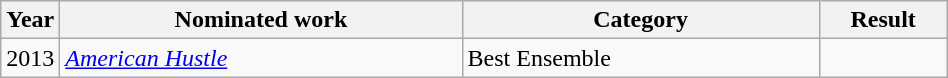<table class="wikitable sortable" width="50%">
<tr>
<th width="1%">Year</th>
<th width="45%">Nominated work</th>
<th width="40%">Category</th>
<th width="14%">Result</th>
</tr>
<tr>
<td>2013</td>
<td><em><a href='#'>American Hustle</a></em></td>
<td>Best Ensemble</td>
<td></td>
</tr>
</table>
